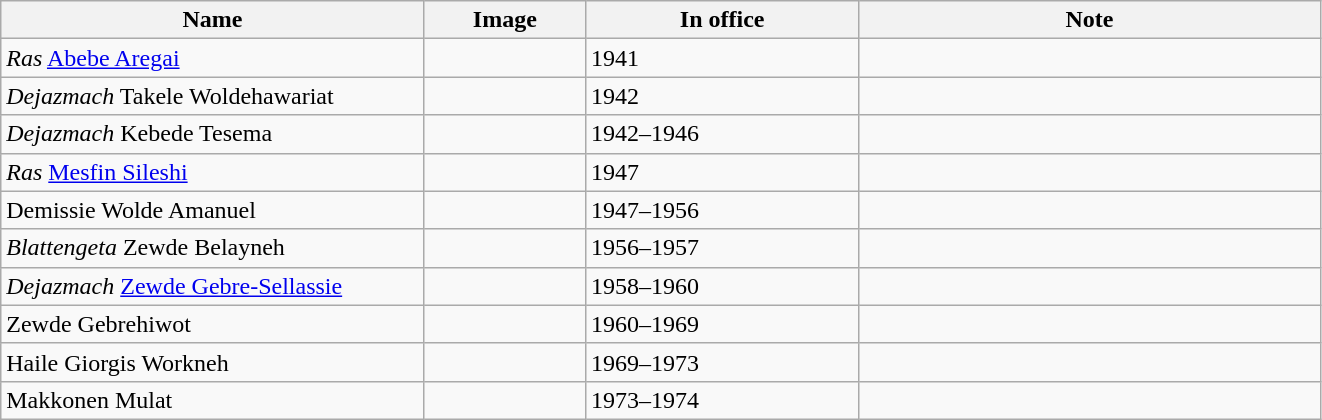<table id class="sort wikitable" style="text-align:left;">
<tr>
<th width="275">Name</th>
<th width="100">Image</th>
<th width="175">In office</th>
<th width="300">Note</th>
</tr>
<tr>
<td><em>Ras</em> <a href='#'>Abebe Aregai</a></td>
<td></td>
<td>1941</td>
<td></td>
</tr>
<tr>
<td><em>Dejazmach</em> Takele Woldehawariat</td>
<td></td>
<td>1942</td>
<td></td>
</tr>
<tr>
<td><em>Dejazmach</em> Kebede Tesema</td>
<td></td>
<td>1942–1946</td>
<td></td>
</tr>
<tr>
<td><em>Ras</em> <a href='#'>Mesfin Sileshi</a></td>
<td></td>
<td>1947</td>
<td></td>
</tr>
<tr>
<td>Demissie Wolde Amanuel</td>
<td></td>
<td>1947–1956</td>
<td></td>
</tr>
<tr>
<td><em>Blattengeta</em> Zewde Belayneh</td>
<td></td>
<td>1956–1957</td>
<td></td>
</tr>
<tr>
<td><em>Dejazmach</em>  <a href='#'>Zewde Gebre-Sellassie</a></td>
<td></td>
<td>1958–1960</td>
<td></td>
</tr>
<tr>
<td>Zewde Gebrehiwot</td>
<td></td>
<td>1960–1969</td>
<td></td>
</tr>
<tr>
<td>Haile Giorgis Workneh</td>
<td></td>
<td>1969–1973</td>
<td></td>
</tr>
<tr>
<td>Makkonen Mulat</td>
<td></td>
<td>1973–1974</td>
<td></td>
</tr>
</table>
